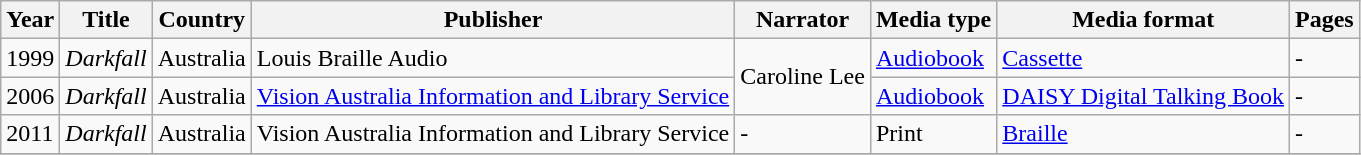<table class="wikitable">
<tr>
<th>Year</th>
<th>Title</th>
<th>Country</th>
<th>Publisher</th>
<th>Narrator</th>
<th>Media type</th>
<th>Media format</th>
<th>Pages</th>
</tr>
<tr>
<td rowspan="1">1999</td>
<td><em>Darkfall</em></td>
<td>Australia</td>
<td>Louis Braille Audio</td>
<td rowspan="2">Caroline Lee</td>
<td><a href='#'>Audiobook</a></td>
<td><a href='#'>Cassette</a></td>
<td>-</td>
</tr>
<tr>
<td rowspan="1">2006</td>
<td><em>Darkfall</em></td>
<td>Australia</td>
<td><a href='#'>Vision Australia Information and Library Service</a></td>
<td><a href='#'>Audiobook</a></td>
<td><a href='#'>DAISY Digital Talking Book</a></td>
<td>-</td>
</tr>
<tr>
<td rowspan="1">2011</td>
<td><em>Darkfall</em></td>
<td>Australia</td>
<td>Vision Australia Information and Library Service</td>
<td>-</td>
<td>Print</td>
<td><a href='#'>Braille</a></td>
<td>-</td>
</tr>
<tr>
</tr>
</table>
